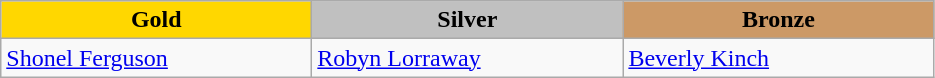<table class="wikitable" style="text-align:left">
<tr align="center">
<td width=200 bgcolor=gold><strong>Gold</strong></td>
<td width=200 bgcolor=silver><strong>Silver</strong></td>
<td width=200 bgcolor=CC9966><strong>Bronze</strong></td>
</tr>
<tr>
<td><a href='#'>Shonel Ferguson</a><br><em></em></td>
<td><a href='#'>Robyn Lorraway</a><br><em></em></td>
<td><a href='#'>Beverly Kinch</a><br><em></em></td>
</tr>
</table>
